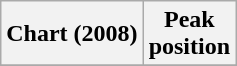<table class="wikitable sortable">
<tr>
<th align="left">Chart (2008)</th>
<th align="center">Peak<br>position</th>
</tr>
<tr>
</tr>
</table>
